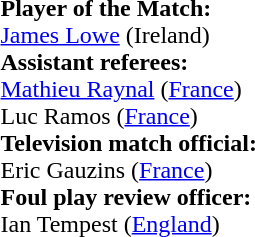<table style="width:100%">
<tr>
<td><br><strong>Player of the Match:</strong>
<br><a href='#'>James Lowe</a> (Ireland)<br><strong>Assistant referees:</strong>
<br><a href='#'>Mathieu Raynal</a> (<a href='#'>France</a>)
<br>Luc Ramos (<a href='#'>France</a>)
<br><strong>Television match official:</strong>
<br>Eric Gauzins (<a href='#'>France</a>)
<br><strong>Foul play review officer:</strong>
<br>Ian Tempest (<a href='#'>England</a>)</td>
</tr>
</table>
